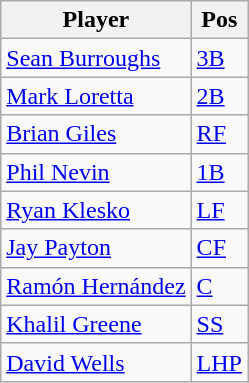<table class="wikitable">
<tr>
<th>Player</th>
<th>Pos</th>
</tr>
<tr>
<td><a href='#'>Sean Burroughs</a></td>
<td><a href='#'>3B</a></td>
</tr>
<tr>
<td><a href='#'>Mark Loretta</a></td>
<td><a href='#'>2B</a></td>
</tr>
<tr>
<td><a href='#'>Brian Giles</a></td>
<td><a href='#'>RF</a></td>
</tr>
<tr>
<td><a href='#'>Phil Nevin</a></td>
<td><a href='#'>1B</a></td>
</tr>
<tr>
<td><a href='#'>Ryan Klesko</a></td>
<td><a href='#'>LF</a></td>
</tr>
<tr>
<td><a href='#'>Jay Payton</a></td>
<td><a href='#'>CF</a></td>
</tr>
<tr>
<td><a href='#'>Ramón Hernández</a></td>
<td><a href='#'>C</a></td>
</tr>
<tr>
<td><a href='#'>Khalil Greene</a></td>
<td><a href='#'>SS</a></td>
</tr>
<tr>
<td><a href='#'>David Wells</a></td>
<td><a href='#'>LHP</a></td>
</tr>
</table>
